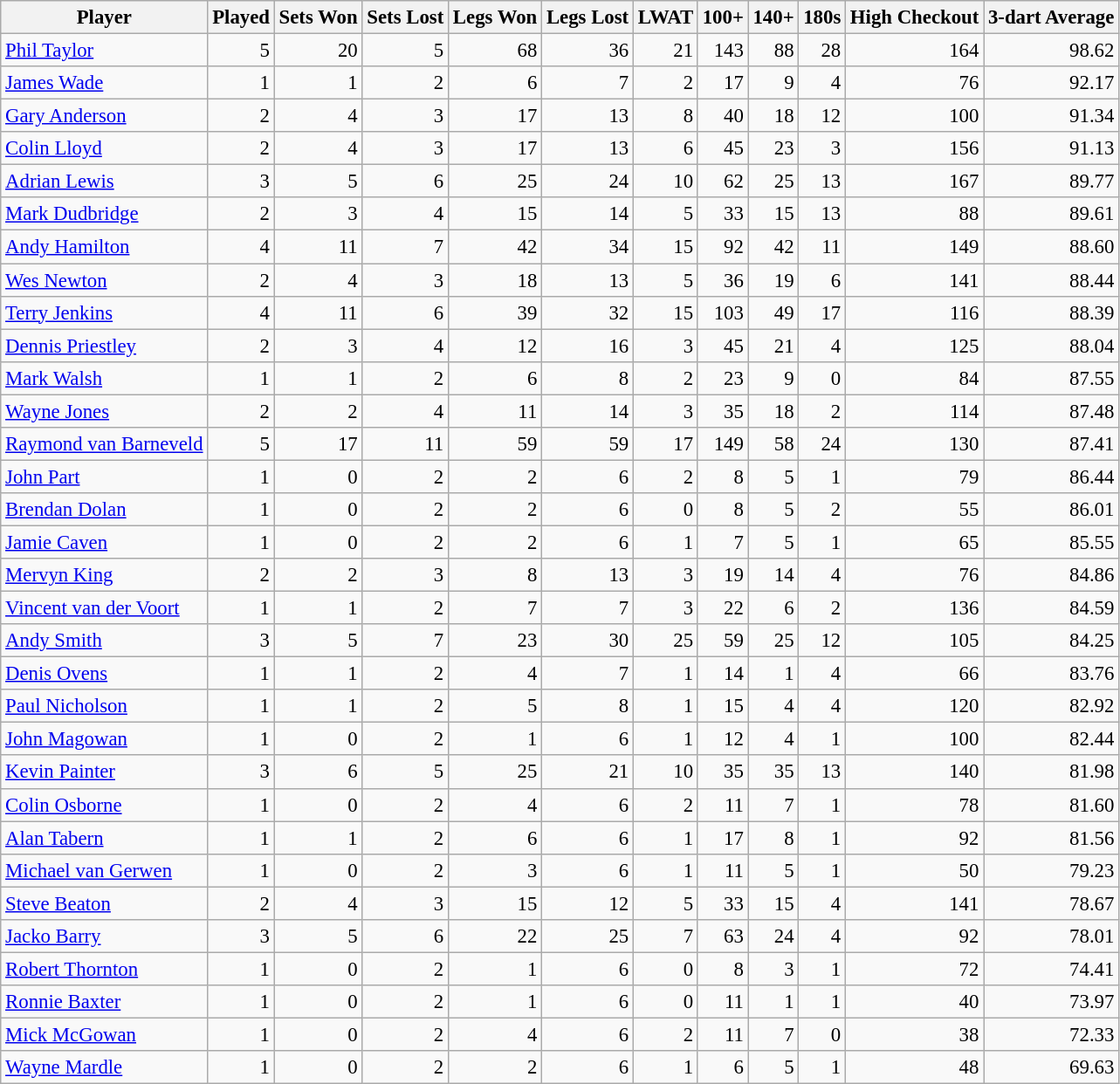<table class="wikitable sortable" style="font-size: 95%; text-align: right">
<tr>
<th>Player</th>
<th>Played</th>
<th>Sets Won</th>
<th>Sets Lost</th>
<th>Legs Won</th>
<th>Legs Lost</th>
<th>LWAT</th>
<th>100+</th>
<th>140+</th>
<th>180s</th>
<th>High Checkout</th>
<th>3-dart Average</th>
</tr>
<tr>
<td align="left"> <a href='#'>Phil Taylor</a></td>
<td>5</td>
<td>20</td>
<td>5</td>
<td>68</td>
<td>36</td>
<td>21</td>
<td>143</td>
<td>88</td>
<td>28</td>
<td>164</td>
<td>98.62</td>
</tr>
<tr>
<td align="left"> <a href='#'>James Wade</a></td>
<td>1</td>
<td>1</td>
<td>2</td>
<td>6</td>
<td>7</td>
<td>2</td>
<td>17</td>
<td>9</td>
<td>4</td>
<td>76</td>
<td>92.17</td>
</tr>
<tr>
<td align="left"> <a href='#'>Gary Anderson</a></td>
<td>2</td>
<td>4</td>
<td>3</td>
<td>17</td>
<td>13</td>
<td>8</td>
<td>40</td>
<td>18</td>
<td>12</td>
<td>100</td>
<td>91.34</td>
</tr>
<tr>
<td align="left"> <a href='#'>Colin Lloyd</a></td>
<td>2</td>
<td>4</td>
<td>3</td>
<td>17</td>
<td>13</td>
<td>6</td>
<td>45</td>
<td>23</td>
<td>3</td>
<td>156</td>
<td>91.13</td>
</tr>
<tr>
<td align="left"> <a href='#'>Adrian Lewis</a></td>
<td>3</td>
<td>5</td>
<td>6</td>
<td>25</td>
<td>24</td>
<td>10</td>
<td>62</td>
<td>25</td>
<td>13</td>
<td>167</td>
<td>89.77</td>
</tr>
<tr>
<td align="left"> <a href='#'>Mark Dudbridge</a></td>
<td>2</td>
<td>3</td>
<td>4</td>
<td>15</td>
<td>14</td>
<td>5</td>
<td>33</td>
<td>15</td>
<td>13</td>
<td>88</td>
<td>89.61</td>
</tr>
<tr>
<td align="left"> <a href='#'>Andy Hamilton</a></td>
<td>4</td>
<td>11</td>
<td>7</td>
<td>42</td>
<td>34</td>
<td>15</td>
<td>92</td>
<td>42</td>
<td>11</td>
<td>149</td>
<td>88.60</td>
</tr>
<tr>
<td align="left"> <a href='#'>Wes Newton</a></td>
<td>2</td>
<td>4</td>
<td>3</td>
<td>18</td>
<td>13</td>
<td>5</td>
<td>36</td>
<td>19</td>
<td>6</td>
<td>141</td>
<td>88.44</td>
</tr>
<tr>
<td align="left"> <a href='#'>Terry Jenkins</a></td>
<td>4</td>
<td>11</td>
<td>6</td>
<td>39</td>
<td>32</td>
<td>15</td>
<td>103</td>
<td>49</td>
<td>17</td>
<td>116</td>
<td>88.39</td>
</tr>
<tr>
<td align="left"> <a href='#'>Dennis Priestley</a></td>
<td>2</td>
<td>3</td>
<td>4</td>
<td>12</td>
<td>16</td>
<td>3</td>
<td>45</td>
<td>21</td>
<td>4</td>
<td>125</td>
<td>88.04</td>
</tr>
<tr>
<td align="left"> <a href='#'>Mark Walsh</a></td>
<td>1</td>
<td>1</td>
<td>2</td>
<td>6</td>
<td>8</td>
<td>2</td>
<td>23</td>
<td>9</td>
<td>0</td>
<td>84</td>
<td>87.55</td>
</tr>
<tr>
<td align="left"> <a href='#'>Wayne Jones</a></td>
<td>2</td>
<td>2</td>
<td>4</td>
<td>11</td>
<td>14</td>
<td>3</td>
<td>35</td>
<td>18</td>
<td>2</td>
<td>114</td>
<td>87.48</td>
</tr>
<tr>
<td align="left"> <a href='#'>Raymond van Barneveld</a></td>
<td>5</td>
<td>17</td>
<td>11</td>
<td>59</td>
<td>59</td>
<td>17</td>
<td>149</td>
<td>58</td>
<td>24</td>
<td>130</td>
<td>87.41</td>
</tr>
<tr>
<td align="left"> <a href='#'>John Part</a></td>
<td>1</td>
<td>0</td>
<td>2</td>
<td>2</td>
<td>6</td>
<td>2</td>
<td>8</td>
<td>5</td>
<td>1</td>
<td>79</td>
<td>86.44</td>
</tr>
<tr>
<td align="left"> <a href='#'>Brendan Dolan</a></td>
<td>1</td>
<td>0</td>
<td>2</td>
<td>2</td>
<td>6</td>
<td>0</td>
<td>8</td>
<td>5</td>
<td>2</td>
<td>55</td>
<td>86.01</td>
</tr>
<tr>
<td align="left"> <a href='#'>Jamie Caven</a></td>
<td>1</td>
<td>0</td>
<td>2</td>
<td>2</td>
<td>6</td>
<td>1</td>
<td>7</td>
<td>5</td>
<td>1</td>
<td>65</td>
<td>85.55</td>
</tr>
<tr>
<td align="left"> <a href='#'>Mervyn King</a></td>
<td>2</td>
<td>2</td>
<td>3</td>
<td>8</td>
<td>13</td>
<td>3</td>
<td>19</td>
<td>14</td>
<td>4</td>
<td>76</td>
<td>84.86</td>
</tr>
<tr>
<td align="left"> <a href='#'>Vincent van der Voort</a></td>
<td>1</td>
<td>1</td>
<td>2</td>
<td>7</td>
<td>7</td>
<td>3</td>
<td>22</td>
<td>6</td>
<td>2</td>
<td>136</td>
<td>84.59</td>
</tr>
<tr>
<td align="left"> <a href='#'>Andy Smith</a></td>
<td>3</td>
<td>5</td>
<td>7</td>
<td>23</td>
<td>30</td>
<td>25</td>
<td>59</td>
<td>25</td>
<td>12</td>
<td>105</td>
<td>84.25</td>
</tr>
<tr>
<td align="left"> <a href='#'>Denis Ovens</a></td>
<td>1</td>
<td>1</td>
<td>2</td>
<td>4</td>
<td>7</td>
<td>1</td>
<td>14</td>
<td>1</td>
<td>4</td>
<td>66</td>
<td>83.76</td>
</tr>
<tr>
<td align="left"> <a href='#'>Paul Nicholson</a></td>
<td>1</td>
<td>1</td>
<td>2</td>
<td>5</td>
<td>8</td>
<td>1</td>
<td>15</td>
<td>4</td>
<td>4</td>
<td>120</td>
<td>82.92</td>
</tr>
<tr>
<td align="left"> <a href='#'>John Magowan</a></td>
<td>1</td>
<td>0</td>
<td>2</td>
<td>1</td>
<td>6</td>
<td>1</td>
<td>12</td>
<td>4</td>
<td>1</td>
<td>100</td>
<td>82.44</td>
</tr>
<tr>
<td align="left"> <a href='#'>Kevin Painter</a></td>
<td>3</td>
<td>6</td>
<td>5</td>
<td>25</td>
<td>21</td>
<td>10</td>
<td>35</td>
<td>35</td>
<td>13</td>
<td>140</td>
<td>81.98</td>
</tr>
<tr>
<td align="left"> <a href='#'>Colin Osborne</a></td>
<td>1</td>
<td>0</td>
<td>2</td>
<td>4</td>
<td>6</td>
<td>2</td>
<td>11</td>
<td>7</td>
<td>1</td>
<td>78</td>
<td>81.60</td>
</tr>
<tr>
<td align="left"> <a href='#'>Alan Tabern</a></td>
<td>1</td>
<td>1</td>
<td>2</td>
<td>6</td>
<td>6</td>
<td>1</td>
<td>17</td>
<td>8</td>
<td>1</td>
<td>92</td>
<td>81.56</td>
</tr>
<tr>
<td align="left"> <a href='#'>Michael van Gerwen</a></td>
<td>1</td>
<td>0</td>
<td>2</td>
<td>3</td>
<td>6</td>
<td>1</td>
<td>11</td>
<td>5</td>
<td>1</td>
<td>50</td>
<td>79.23</td>
</tr>
<tr>
<td align="left"> <a href='#'>Steve Beaton</a></td>
<td>2</td>
<td>4</td>
<td>3</td>
<td>15</td>
<td>12</td>
<td>5</td>
<td>33</td>
<td>15</td>
<td>4</td>
<td>141</td>
<td>78.67</td>
</tr>
<tr>
<td align="left"> <a href='#'>Jacko Barry</a></td>
<td>3</td>
<td>5</td>
<td>6</td>
<td>22</td>
<td>25</td>
<td>7</td>
<td>63</td>
<td>24</td>
<td>4</td>
<td>92</td>
<td>78.01</td>
</tr>
<tr>
<td align="left"> <a href='#'>Robert Thornton</a></td>
<td>1</td>
<td>0</td>
<td>2</td>
<td>1</td>
<td>6</td>
<td>0</td>
<td>8</td>
<td>3</td>
<td>1</td>
<td>72</td>
<td>74.41</td>
</tr>
<tr>
<td align="left"> <a href='#'>Ronnie Baxter</a></td>
<td>1</td>
<td>0</td>
<td>2</td>
<td>1</td>
<td>6</td>
<td>0</td>
<td>11</td>
<td>1</td>
<td>1</td>
<td>40</td>
<td>73.97</td>
</tr>
<tr>
<td align="left"> <a href='#'>Mick McGowan</a></td>
<td>1</td>
<td>0</td>
<td>2</td>
<td>4</td>
<td>6</td>
<td>2</td>
<td>11</td>
<td>7</td>
<td>0</td>
<td>38</td>
<td>72.33</td>
</tr>
<tr>
<td align="left"> <a href='#'>Wayne Mardle</a></td>
<td>1</td>
<td>0</td>
<td>2</td>
<td>2</td>
<td>6</td>
<td>1</td>
<td>6</td>
<td>5</td>
<td>1</td>
<td>48</td>
<td>69.63</td>
</tr>
</table>
